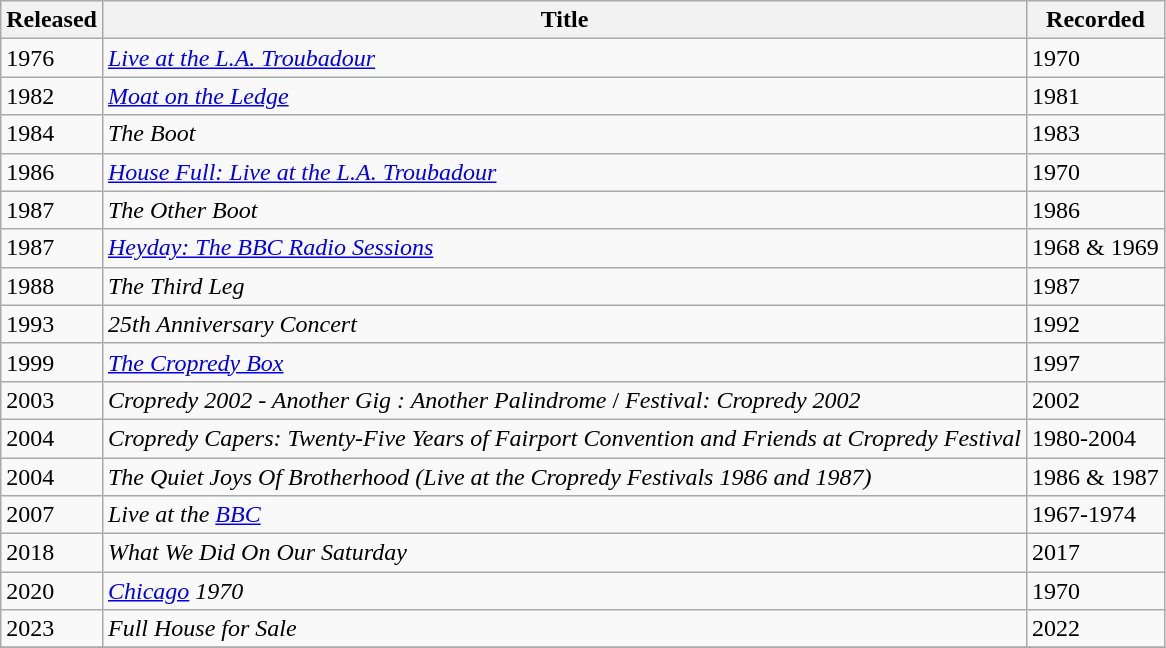<table class="wikitable">
<tr>
<th scope="col">Released</th>
<th scope="col">Title</th>
<th scope="col">Recorded</th>
</tr>
<tr>
<td>1976</td>
<td><em><a href='#'>Live at the L.A. Troubadour</a></em></td>
<td>1970</td>
</tr>
<tr>
<td>1982</td>
<td><em><a href='#'>Moat on the Ledge</a></em></td>
<td>1981</td>
</tr>
<tr>
<td>1984</td>
<td><em>The Boot</em></td>
<td>1983</td>
</tr>
<tr>
<td>1986</td>
<td><em><a href='#'>House Full: Live at the L.A. Troubadour</a></em></td>
<td>1970</td>
</tr>
<tr>
<td>1987</td>
<td><em>The Other Boot</em></td>
<td>1986</td>
</tr>
<tr>
<td>1987</td>
<td><em><a href='#'>Heyday: The BBC Radio Sessions</a></em></td>
<td>1968 & 1969</td>
</tr>
<tr>
<td>1988</td>
<td><em>The Third Leg</em></td>
<td>1987</td>
</tr>
<tr>
<td>1993</td>
<td><em>25th Anniversary Concert</em></td>
<td>1992</td>
</tr>
<tr>
<td>1999</td>
<td><em><a href='#'>The Cropredy Box</a></em></td>
<td>1997</td>
</tr>
<tr>
<td>2003</td>
<td><em>Cropredy 2002 - Another Gig : Another Palindrome</em> / <em>Festival: Cropredy 2002</em></td>
<td>2002</td>
</tr>
<tr>
<td>2004</td>
<td><em>Cropredy Capers: Twenty-Five Years of Fairport Convention and Friends at Cropredy Festival</em></td>
<td>1980-2004</td>
</tr>
<tr>
<td>2004</td>
<td><em>The Quiet Joys Of Brotherhood (Live at the Cropredy Festivals 1986 and 1987)</em></td>
<td>1986 & 1987</td>
</tr>
<tr>
<td>2007</td>
<td><em>Live at the <a href='#'>BBC</a></em></td>
<td>1967-1974</td>
</tr>
<tr>
<td>2018</td>
<td><em>What We Did On Our Saturday</em></td>
<td>2017</td>
</tr>
<tr>
<td>2020</td>
<td><em><a href='#'>Chicago</a> 1970</em></td>
<td>1970</td>
</tr>
<tr>
<td>2023</td>
<td><em>Full House for Sale</em></td>
<td>2022</td>
</tr>
<tr>
</tr>
</table>
